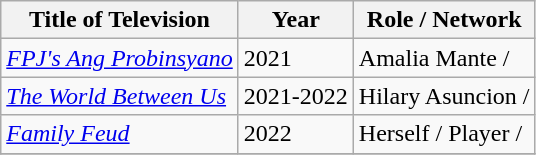<table class="wikitable collapsible collapsed">
<tr>
<th>Title of Television</th>
<th>Year</th>
<th>Role / Network</th>
</tr>
<tr>
<td><em><a href='#'>FPJ's Ang Probinsyano</a></em></td>
<td>2021</td>
<td>Amalia Mante / </td>
</tr>
<tr>
<td><em><a href='#'>The World Between Us</a></em></td>
<td>2021-2022</td>
<td>Hilary Asuncion / </td>
</tr>
<tr>
<td><em><a href='#'>Family Feud</a></em></td>
<td>2022</td>
<td>Herself / Player / </td>
</tr>
<tr>
</tr>
</table>
